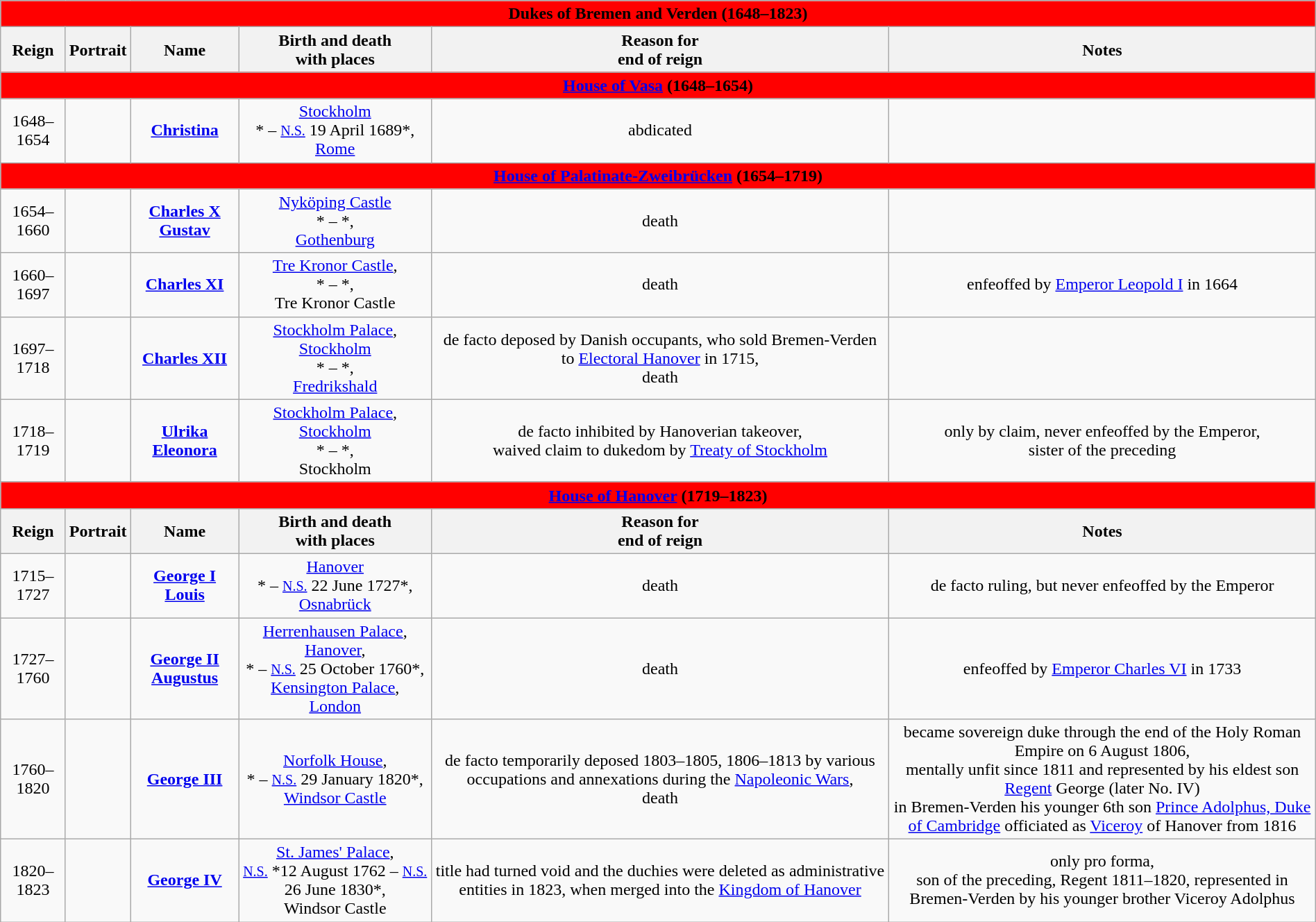<table style="width:100%;" class="wikitable">
<tr>
<td colspan="6"  style="background:red; text-align:center;"><strong><span>Dukes of Bremen and Verden (1648–1823)</span></strong></td>
</tr>
<tr>
<th>Reign</th>
<th>Portrait</th>
<th>Name</th>
<th>Birth and death<br>with places</th>
<th>Reason for<br>end of reign</th>
<th>Notes</th>
</tr>
<tr>
<td colspan="6"  style="background:red; text-align:center;"><strong><span><a href='#'>House of Vasa</a> (1648–1654)</span></strong></td>
</tr>
<tr>
<td align=center>1648–1654</td>
<td align=center></td>
<td style="text-align:center;"><strong><a href='#'>Christina</a></strong></td>
<td style="text-align:center;"><a href='#'>Stockholm</a><br>* – <small><a href='#'>N.S.</a></small> 19 April 1689*, <br><a href='#'>Rome</a></td>
<td style="text-align:center;">abdicated</td>
<td style="text-align:center;"></td>
</tr>
<tr>
<td colspan="6"  style="background:red; text-align:center;"><strong><span><a href='#'>House of Palatinate-Zweibrücken</a> (1654–1719)</span></strong></td>
</tr>
<tr>
<td align=center>1654–1660</td>
<td align=center></td>
<td style="text-align:center;"><strong><a href='#'>Charles X Gustav</a></strong></td>
<td style="text-align:center;"><a href='#'>Nyköping Castle</a><br>* – *, <br><a href='#'>Gothenburg</a></td>
<td style="text-align:center;">death</td>
<td style="text-align:center;"></td>
</tr>
<tr>
<td align=center>1660–1697</td>
<td align=center></td>
<td style="text-align:center;"><strong><a href='#'>Charles XI</a></strong></td>
<td style="text-align:center;"><a href='#'>Tre Kronor Castle</a>, <br>* – *, <br>Tre Kronor Castle</td>
<td style="text-align:center;">death</td>
<td style="text-align:center;">enfeoffed by <a href='#'>Emperor Leopold I</a> in 1664</td>
</tr>
<tr>
<td align=center>1697–1718</td>
<td align=center></td>
<td style="text-align:center;"><strong><a href='#'>Charles XII</a></strong></td>
<td style="text-align:center;"><a href='#'>Stockholm Palace</a>, <a href='#'>Stockholm</a><br>* – *, <br> <a href='#'>Fredrikshald</a></td>
<td style="text-align:center;">de facto deposed by Danish occupants, who sold Bremen-Verden to <a href='#'>Electoral Hanover</a> in 1715, <br>death</td>
<td style="text-align:center;"></td>
</tr>
<tr>
<td align=center>1718–1719</td>
<td align=center></td>
<td style="text-align:center;"><strong><a href='#'>Ulrika Eleonora</a></strong></td>
<td style="text-align:center;"><a href='#'>Stockholm Palace</a>, <a href='#'>Stockholm</a><br>* – *, <br>Stockholm</td>
<td style="text-align:center;">de facto inhibited by Hanoverian takeover, <br>waived claim to dukedom by <a href='#'>Treaty of Stockholm</a></td>
<td style="text-align:center;">only by claim, never enfeoffed by the Emperor, <br>sister of the preceding</td>
</tr>
<tr>
<td colspan="6"  style="background:red; text-align:center;"><strong><span> <a href='#'>House of Hanover</a> (1719–1823)</span></strong></td>
</tr>
<tr>
<th>Reign</th>
<th>Portrait</th>
<th>Name</th>
<th>Birth and death<br>with places</th>
<th>Reason for<br>end of reign</th>
<th>Notes</th>
</tr>
<tr>
<td align=center>1715–1727</td>
<td align=center></td>
<td style="text-align:center;"><strong><a href='#'>George I Louis</a></strong></td>
<td style="text-align:center;"><a href='#'>Hanover</a><br>* – <small><a href='#'>N.S.</a></small> 22 June 1727*, <br><a href='#'>Osnabrück</a></td>
<td style="text-align:center;">death</td>
<td style="text-align:center;">de facto ruling, but never enfeoffed by the Emperor</td>
</tr>
<tr>
<td align=center>1727–1760</td>
<td align=center></td>
<td style="text-align:center;"><strong><a href='#'>George II Augustus</a></strong></td>
<td style="text-align:center;"><a href='#'>Herrenhausen Palace</a>, <a href='#'>Hanover</a>, <br>* – <small><a href='#'>N.S.</a></small> 25 October 1760*, <br><a href='#'>Kensington Palace</a>, <a href='#'>London</a></td>
<td style="text-align:center;">death</td>
<td style="text-align:center;">enfeoffed by <a href='#'>Emperor Charles VI</a> in 1733</td>
</tr>
<tr>
<td align=center>1760–1820</td>
<td align=center></td>
<td style="text-align:center;"><strong><a href='#'>George III</a></strong></td>
<td style="text-align:center;"><a href='#'>Norfolk House</a>, <br>* – <small><a href='#'>N.S.</a></small> 29 January 1820*, <br> <a href='#'>Windsor Castle</a></td>
<td style="text-align:center;">de facto temporarily deposed 1803–1805, 1806–1813 by various occupations and annexations during the <a href='#'>Napoleonic Wars</a>, <br>death</td>
<td style="text-align:center;">became sovereign duke through the end of the Holy Roman Empire on 6 August 1806, <br>mentally unfit since 1811 and represented by his eldest son <a href='#'>Regent</a> George (later No. IV)<br>in Bremen-Verden his younger 6th son <a href='#'>Prince Adolphus, Duke of Cambridge</a> officiated as <a href='#'>Viceroy</a> of Hanover from 1816</td>
</tr>
<tr>
<td align=center>1820–1823</td>
<td align=center></td>
<td style="text-align:center;"><strong><a href='#'>George IV</a></strong></td>
<td style="text-align:center;"><a href='#'>St. James' Palace</a>, <br><small><a href='#'>N.S.</a></small> *12 August 1762 – <small><a href='#'>N.S.</a></small> 26 June 1830*, <br>Windsor Castle</td>
<td style="text-align:center;">title had turned void and the duchies were deleted as administrative entities in 1823, when merged into the <a href='#'>Kingdom of Hanover</a></td>
<td style="text-align:center;">only pro forma, <br>son of the preceding, Regent 1811–1820, represented in Bremen-Verden by his younger brother Viceroy Adolphus</td>
</tr>
</table>
